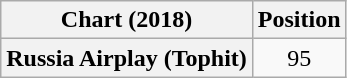<table class="wikitable plainrowheaders" style="text-align:center">
<tr>
<th scope="col">Chart (2018)</th>
<th scope="col">Position</th>
</tr>
<tr>
<th scope="row">Russia Airplay (Tophit)</th>
<td>95</td>
</tr>
</table>
